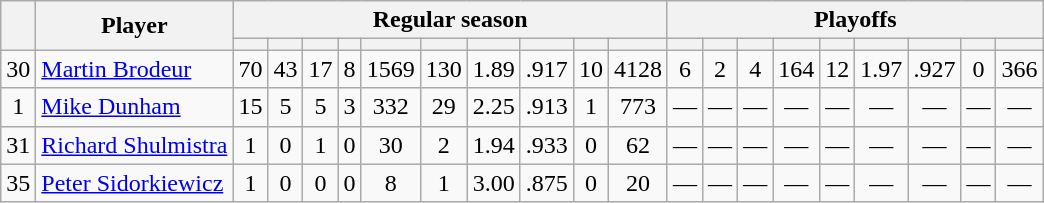<table class="wikitable plainrowheaders" style="text-align:center;">
<tr>
<th scope="col" rowspan="2"></th>
<th scope="col" rowspan="2">Player</th>
<th scope=colgroup colspan=10>Regular season</th>
<th scope=colgroup colspan=9>Playoffs</th>
</tr>
<tr>
<th scope="col"></th>
<th scope="col"></th>
<th scope="col"></th>
<th scope="col"></th>
<th scope="col"></th>
<th scope="col"></th>
<th scope="col"></th>
<th scope="col"></th>
<th scope="col"></th>
<th scope="col"></th>
<th scope="col"></th>
<th scope="col"></th>
<th scope="col"></th>
<th scope="col"></th>
<th scope="col"></th>
<th scope="col"></th>
<th scope="col"></th>
<th scope="col"></th>
<th scope="col"></th>
</tr>
<tr>
<td scope="row">30</td>
<td align="left"><a href='#'>Martin Brodeur</a></td>
<td>70</td>
<td>43</td>
<td>17</td>
<td>8</td>
<td>1569</td>
<td>130</td>
<td>1.89</td>
<td>.917</td>
<td>10</td>
<td>4128</td>
<td>6</td>
<td>2</td>
<td>4</td>
<td>164</td>
<td>12</td>
<td>1.97</td>
<td>.927</td>
<td>0</td>
<td>366</td>
</tr>
<tr>
<td scope="row">1</td>
<td align="left"><a href='#'>Mike Dunham</a></td>
<td>15</td>
<td>5</td>
<td>5</td>
<td>3</td>
<td>332</td>
<td>29</td>
<td>2.25</td>
<td>.913</td>
<td>1</td>
<td>773</td>
<td>—</td>
<td>—</td>
<td>—</td>
<td>—</td>
<td>—</td>
<td>—</td>
<td>—</td>
<td>—</td>
<td>—</td>
</tr>
<tr>
<td scope="row">31</td>
<td align="left"><a href='#'>Richard Shulmistra</a></td>
<td>1</td>
<td>0</td>
<td>1</td>
<td>0</td>
<td>30</td>
<td>2</td>
<td>1.94</td>
<td>.933</td>
<td>0</td>
<td>62</td>
<td>—</td>
<td>—</td>
<td>—</td>
<td>—</td>
<td>—</td>
<td>—</td>
<td>—</td>
<td>—</td>
<td>—</td>
</tr>
<tr>
<td scope="row">35</td>
<td align="left"><a href='#'>Peter Sidorkiewicz</a></td>
<td>1</td>
<td>0</td>
<td>0</td>
<td>0</td>
<td>8</td>
<td>1</td>
<td>3.00</td>
<td>.875</td>
<td>0</td>
<td>20</td>
<td>—</td>
<td>—</td>
<td>—</td>
<td>—</td>
<td>—</td>
<td>—</td>
<td>—</td>
<td>—</td>
<td>—</td>
</tr>
</table>
